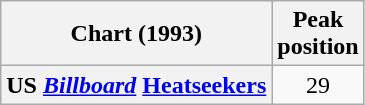<table class="wikitable plainrowheaders">
<tr>
<th>Chart (1993)</th>
<th>Peak<br>position</th>
</tr>
<tr>
<th scope="row">US <em><a href='#'>Billboard</a></em> <a href='#'>Heatseekers</a></th>
<td align="center">29</td>
</tr>
</table>
